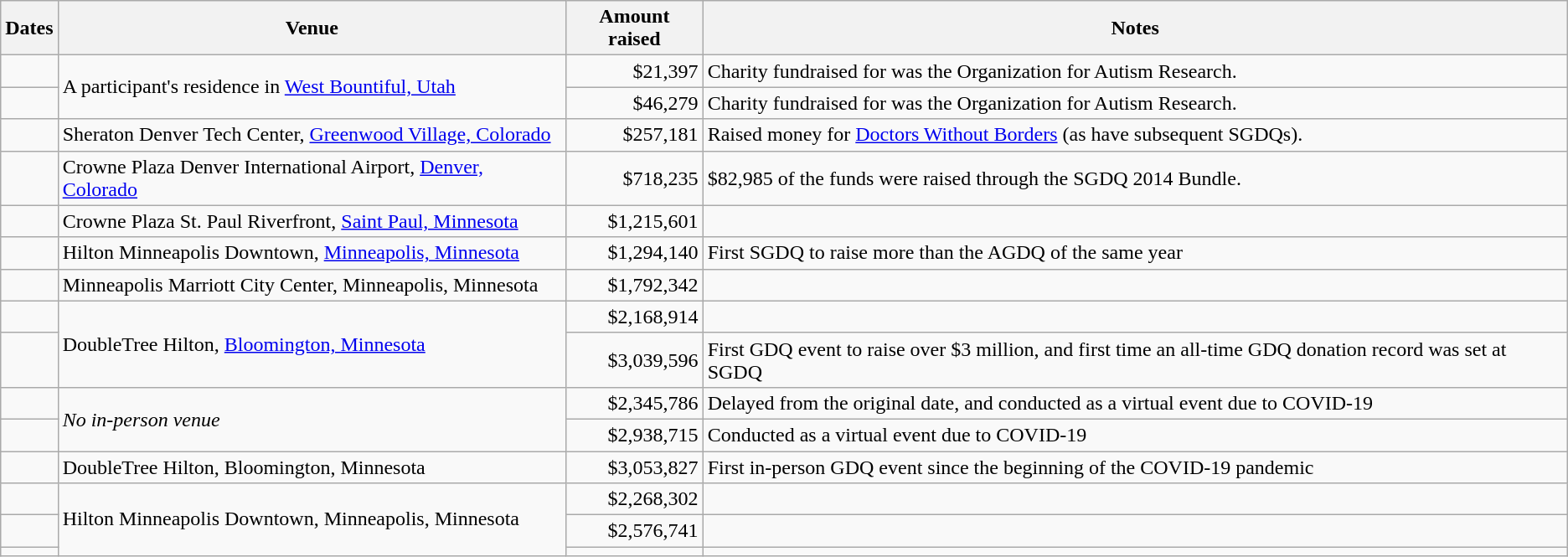<table class="wikitable">
<tr>
<th>Dates</th>
<th>Venue</th>
<th>Amount raised</th>
<th>Notes</th>
</tr>
<tr>
<td></td>
<td rowspan="2">A participant's residence in <a href='#'>West Bountiful, Utah</a></td>
<td style="text-align: right;">$21,397</td>
<td>Charity fundraised for was the Organization for Autism Research.</td>
</tr>
<tr>
<td></td>
<td style="text-align: right;">$46,279</td>
<td>Charity fundraised for was the Organization for Autism Research.</td>
</tr>
<tr>
<td></td>
<td>Sheraton Denver Tech Center, <a href='#'>Greenwood Village, Colorado</a></td>
<td style="text-align: right;">$257,181</td>
<td>Raised money for <a href='#'>Doctors Without Borders</a> (as have subsequent SGDQs).</td>
</tr>
<tr>
<td></td>
<td>Crowne Plaza Denver International Airport, <a href='#'>Denver, Colorado</a></td>
<td style="text-align: right;">$718,235</td>
<td>$82,985 of the funds were raised through the SGDQ 2014 Bundle.</td>
</tr>
<tr>
<td></td>
<td>Crowne Plaza St. Paul Riverfront, <a href='#'>Saint Paul, Minnesota</a></td>
<td style="text-align: right;">$1,215,601</td>
<td></td>
</tr>
<tr>
<td></td>
<td>Hilton Minneapolis Downtown, <a href='#'>Minneapolis, Minnesota</a></td>
<td style="text-align: right;">$1,294,140</td>
<td>First SGDQ to raise more than the AGDQ of the same year</td>
</tr>
<tr>
<td></td>
<td>Minneapolis Marriott City Center, Minneapolis, Minnesota</td>
<td style="text-align: right;">$1,792,342</td>
<td></td>
</tr>
<tr>
<td></td>
<td rowspan="2">DoubleTree Hilton, <a href='#'>Bloomington, Minnesota</a></td>
<td style="text-align: right;">$2,168,914</td>
<td></td>
</tr>
<tr>
<td></td>
<td style="text-align: right;">$3,039,596</td>
<td>First GDQ event to raise over $3 million, and first time an all-time GDQ donation record was set at SGDQ</td>
</tr>
<tr>
<td></td>
<td rowspan="2"><em>No in-person venue</em></td>
<td style="text-align: right;">$2,345,786</td>
<td>Delayed from the original date, and conducted as a virtual event due to COVID-19</td>
</tr>
<tr>
<td></td>
<td style="text-align: right;">$2,938,715</td>
<td>Conducted as a virtual event due to COVID-19</td>
</tr>
<tr>
<td></td>
<td>DoubleTree Hilton, Bloomington, Minnesota</td>
<td style="text-align: right;">$3,053,827</td>
<td>First in-person GDQ event since the beginning of the COVID-19 pandemic</td>
</tr>
<tr>
<td></td>
<td rowspan="3">Hilton Minneapolis Downtown, Minneapolis, Minnesota</td>
<td style="text-align: right;">$2,268,302</td>
<td></td>
</tr>
<tr>
<td></td>
<td style="text-align: right;">$2,576,741</td>
</tr>
<tr>
<td></td>
<td></td>
<td></td>
</tr>
</table>
